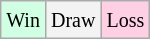<table class="wikitable">
<tr>
<td style="background-color: #d0ffe3;"><small>Win</small></td>
<td style="background-color: #f3f3f3;"><small>Draw</small></td>
<td style="background-color: #ffd0e3;"><small>Loss</small></td>
</tr>
</table>
